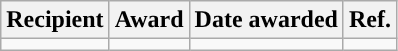<table class="wikitable sortable" style="text-align:center">
<tr>
<th>Recipient</th>
<th>Award</th>
<th>Date awarded</th>
<th>Ref.</th>
</tr>
<tr>
<td></td>
<td></td>
<td></td>
<td></td>
</tr>
</table>
